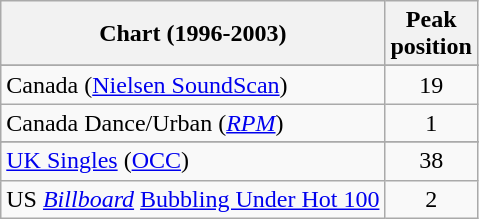<table class="wikitable sortable">
<tr>
<th>Chart (1996-2003)</th>
<th>Peak<br>position</th>
</tr>
<tr>
</tr>
<tr>
<td>Canada (<a href='#'>Nielsen SoundScan</a>)</td>
<td align="center">19</td>
</tr>
<tr>
<td>Canada Dance/Urban (<a href='#'><em>RPM</em></a>)</td>
<td align="center">1</td>
</tr>
<tr>
</tr>
<tr>
</tr>
<tr>
</tr>
<tr>
<td><a href='#'>UK Singles</a> (<a href='#'>OCC</a>)</td>
<td align="center">38</td>
</tr>
<tr>
<td>US <em><a href='#'>Billboard</a></em> <a href='#'>Bubbling Under Hot 100</a></td>
<td align="center">2</td>
</tr>
</table>
